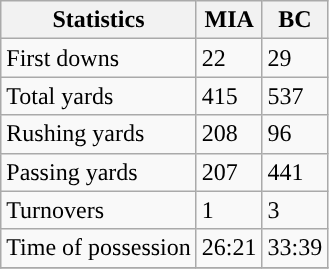<table class="wikitable">
<tr>
<th>Statistics</th>
<th>MIA</th>
<th>BC</th>
</tr>
<tr>
<td>First downs</td>
<td>22</td>
<td>29</td>
</tr>
<tr>
<td>Total yards</td>
<td>415</td>
<td>537</td>
</tr>
<tr>
<td>Rushing yards</td>
<td>208</td>
<td>96</td>
</tr>
<tr>
<td>Passing yards</td>
<td>207</td>
<td>441</td>
</tr>
<tr>
<td>Turnovers</td>
<td>1</td>
<td>3</td>
</tr>
<tr>
<td>Time of possession</td>
<td>26:21</td>
<td>33:39</td>
</tr>
<tr>
</tr>
</table>
